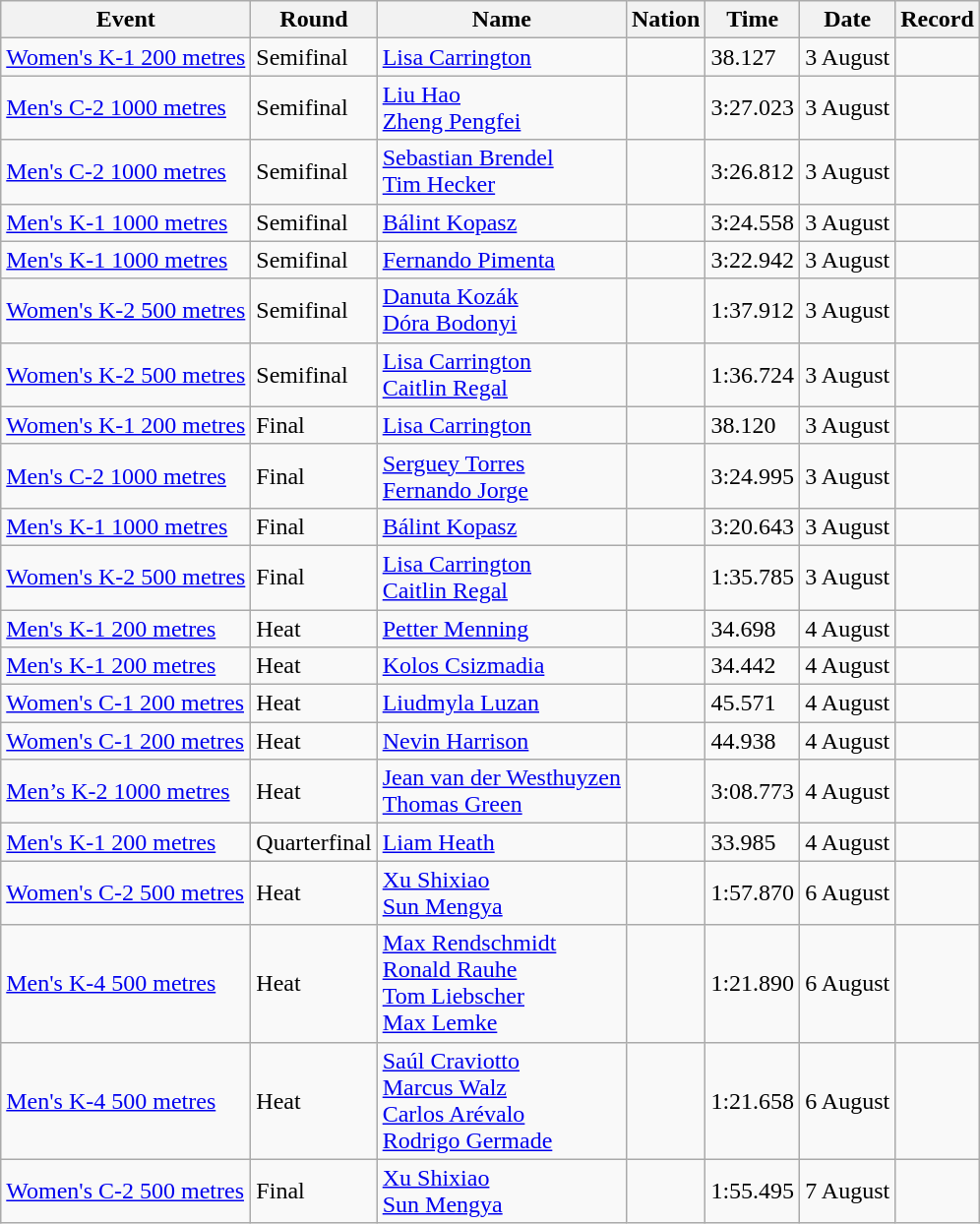<table class="wikitable">
<tr>
<th>Event</th>
<th>Round</th>
<th>Name</th>
<th>Nation</th>
<th>Time</th>
<th>Date</th>
<th>Record</th>
</tr>
<tr>
<td><a href='#'>Women's K-1 200 metres</a></td>
<td>Semifinal</td>
<td><a href='#'>Lisa Carrington</a></td>
<td></td>
<td>38.127</td>
<td>3 August</td>
<td><strong></strong></td>
</tr>
<tr>
<td><a href='#'>Men's C-2 1000 metres</a></td>
<td>Semifinal</td>
<td><a href='#'>Liu Hao</a><br><a href='#'>Zheng Pengfei</a></td>
<td></td>
<td>3:27.023</td>
<td>3 August</td>
<td><strong></strong></td>
</tr>
<tr>
<td><a href='#'>Men's C-2 1000 metres</a></td>
<td>Semifinal</td>
<td><a href='#'>Sebastian Brendel</a><br><a href='#'>Tim Hecker</a></td>
<td></td>
<td>3:26.812</td>
<td>3 August</td>
<td><strong></strong></td>
</tr>
<tr>
<td><a href='#'>Men's K-1 1000 metres</a></td>
<td>Semifinal</td>
<td><a href='#'>Bálint Kopasz</a></td>
<td></td>
<td>3:24.558</td>
<td>3 August</td>
<td><strong></strong></td>
</tr>
<tr>
<td><a href='#'>Men's K-1 1000 metres</a></td>
<td>Semifinal</td>
<td><a href='#'>Fernando Pimenta</a></td>
<td></td>
<td>3:22.942</td>
<td>3 August</td>
<td><strong></strong></td>
</tr>
<tr>
<td><a href='#'>Women's K-2 500 metres</a></td>
<td>Semifinal</td>
<td><a href='#'>Danuta Kozák</a><br><a href='#'>Dóra Bodonyi</a></td>
<td></td>
<td>1:37.912</td>
<td>3 August</td>
<td><strong></strong></td>
</tr>
<tr>
<td><a href='#'>Women's K-2 500 metres</a></td>
<td>Semifinal</td>
<td><a href='#'>Lisa Carrington</a><br><a href='#'>Caitlin Regal</a></td>
<td></td>
<td>1:36.724</td>
<td>3 August</td>
<td><strong></strong></td>
</tr>
<tr>
<td><a href='#'>Women's K-1 200 metres</a></td>
<td>Final</td>
<td><a href='#'>Lisa Carrington</a></td>
<td></td>
<td>38.120</td>
<td>3 August</td>
<td><strong></strong></td>
</tr>
<tr>
<td><a href='#'>Men's C-2 1000 metres</a></td>
<td>Final</td>
<td><a href='#'>Serguey Torres</a><br><a href='#'>Fernando Jorge</a></td>
<td></td>
<td>3:24.995</td>
<td>3 August</td>
<td><strong></strong></td>
</tr>
<tr>
<td><a href='#'>Men's K-1 1000 metres</a></td>
<td>Final</td>
<td><a href='#'>Bálint Kopasz</a></td>
<td></td>
<td>3:20.643</td>
<td>3 August</td>
<td><strong></strong></td>
</tr>
<tr>
<td><a href='#'>Women's K-2 500 metres</a></td>
<td>Final</td>
<td><a href='#'>Lisa Carrington</a><br><a href='#'>Caitlin Regal</a></td>
<td></td>
<td>1:35.785</td>
<td>3 August</td>
<td><strong></strong></td>
</tr>
<tr>
<td><a href='#'>Men's K-1 200 metres</a></td>
<td>Heat</td>
<td><a href='#'>Petter Menning</a></td>
<td></td>
<td>34.698</td>
<td>4 August</td>
<td><strong></strong></td>
</tr>
<tr>
<td><a href='#'>Men's K-1 200 metres</a></td>
<td>Heat</td>
<td><a href='#'>Kolos Csizmadia</a></td>
<td></td>
<td>34.442</td>
<td>4 August</td>
<td><strong></strong></td>
</tr>
<tr>
<td><a href='#'>Women's C-1 200 metres</a></td>
<td>Heat</td>
<td><a href='#'>Liudmyla Luzan</a></td>
<td></td>
<td>45.571</td>
<td>4 August</td>
<td><strong></strong></td>
</tr>
<tr>
<td><a href='#'>Women's C-1 200 metres</a></td>
<td>Heat</td>
<td><a href='#'>Nevin Harrison</a></td>
<td></td>
<td>44.938</td>
<td>4 August</td>
<td><strong></strong></td>
</tr>
<tr>
<td><a href='#'>Men’s K-2 1000 metres</a></td>
<td>Heat</td>
<td><a href='#'>Jean van der Westhuyzen</a><br><a href='#'>Thomas Green</a></td>
<td></td>
<td>3:08.773</td>
<td>4 August</td>
<td><strong></strong></td>
</tr>
<tr>
<td><a href='#'>Men's K-1 200 metres</a></td>
<td>Quarterfinal</td>
<td><a href='#'>Liam Heath</a></td>
<td></td>
<td>33.985</td>
<td>4 August</td>
<td><strong></strong></td>
</tr>
<tr>
<td><a href='#'>Women's C-2 500 metres</a></td>
<td>Heat</td>
<td><a href='#'>Xu Shixiao</a><br><a href='#'>Sun Mengya</a></td>
<td></td>
<td>1:57.870</td>
<td>6 August</td>
<td><strong></strong></td>
</tr>
<tr>
<td><a href='#'>Men's K-4 500 metres</a></td>
<td>Heat</td>
<td><a href='#'>Max Rendschmidt</a><br><a href='#'>Ronald Rauhe</a><br><a href='#'>Tom Liebscher</a><br><a href='#'>Max Lemke</a></td>
<td></td>
<td>1:21.890</td>
<td>6 August</td>
<td><strong></strong></td>
</tr>
<tr>
<td><a href='#'>Men's K-4 500 metres</a></td>
<td>Heat</td>
<td><a href='#'>Saúl Craviotto</a><br><a href='#'>Marcus Walz</a><br><a href='#'>Carlos Arévalo</a><br><a href='#'>Rodrigo Germade</a></td>
<td></td>
<td>1:21.658</td>
<td>6 August</td>
<td><strong></strong></td>
</tr>
<tr>
<td><a href='#'>Women's C-2 500 metres</a></td>
<td>Final</td>
<td><a href='#'>Xu Shixiao</a><br><a href='#'>Sun Mengya</a></td>
<td></td>
<td>1:55.495</td>
<td>7 August</td>
<td><strong></strong></td>
</tr>
</table>
